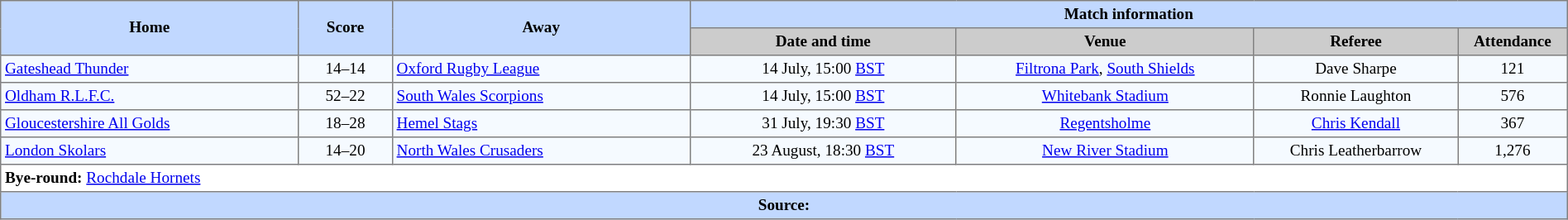<table border=1 style="border-collapse:collapse; font-size:80%; text-align:center;" cellpadding=3 cellspacing=0 width=100%>
<tr bgcolor=#C1D8FF>
<th rowspan=2 width=19%>Home</th>
<th rowspan=2 width=6%>Score</th>
<th rowspan=2 width=19%>Away</th>
<th colspan=6>Match information</th>
</tr>
<tr bgcolor=#CCCCCC>
<th width=17%>Date and time</th>
<th width=19%>Venue</th>
<th width=13%>Referee</th>
<th width=7%>Attendance</th>
</tr>
<tr bgcolor=#F5FAFF>
<td align=left> <a href='#'>Gateshead Thunder</a></td>
<td>14–14</td>
<td align=left> <a href='#'>Oxford Rugby League</a></td>
<td>14 July, 15:00 <a href='#'>BST</a></td>
<td><a href='#'>Filtrona Park</a>, <a href='#'>South Shields</a></td>
<td>Dave Sharpe</td>
<td>121</td>
</tr>
<tr bgcolor=#F5FAFF>
<td align=left> <a href='#'>Oldham R.L.F.C.</a></td>
<td>52–22</td>
<td align=left> <a href='#'>South Wales Scorpions</a></td>
<td>14 July, 15:00 <a href='#'>BST</a></td>
<td><a href='#'>Whitebank Stadium</a></td>
<td>Ronnie Laughton</td>
<td>576</td>
</tr>
<tr bgcolor=#F5FAFF>
<td align=left> <a href='#'>Gloucestershire All Golds</a></td>
<td>18–28</td>
<td align=left> <a href='#'>Hemel Stags</a></td>
<td>31 July, 19:30 <a href='#'>BST</a></td>
<td><a href='#'>Regentsholme</a></td>
<td><a href='#'>Chris Kendall</a></td>
<td>367</td>
</tr>
<tr bgcolor=#F5FAFF>
<td align=left> <a href='#'>London Skolars</a></td>
<td>14–20</td>
<td align=left> <a href='#'>North Wales Crusaders</a></td>
<td>23 August, 18:30 <a href='#'>BST</a></td>
<td><a href='#'>New River Stadium</a></td>
<td>Chris Leatherbarrow</td>
<td>1,276</td>
</tr>
<tr>
<td colspan="7" align="left"><strong>Bye-round:</strong>  <a href='#'>Rochdale Hornets</a></td>
</tr>
<tr bgcolor=#C1D8FF>
<th colspan=12>Source:</th>
</tr>
</table>
